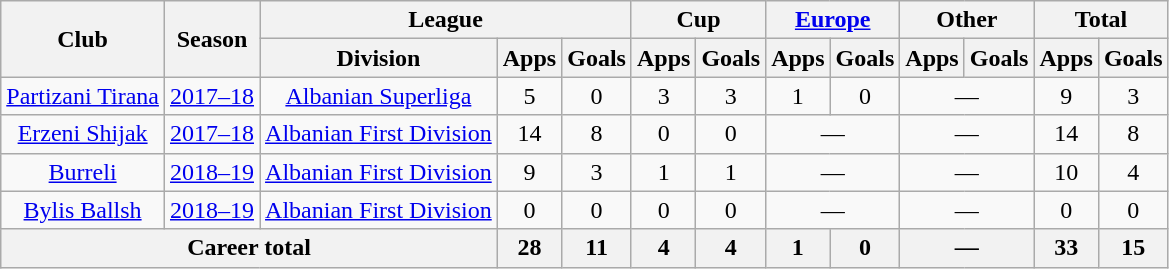<table class="wikitable" style="text-align: center;">
<tr>
<th rowspan="2">Club</th>
<th rowspan="2">Season</th>
<th colspan="3">League</th>
<th colspan="2">Cup</th>
<th colspan="2"><a href='#'>Europe</a></th>
<th colspan="2">Other</th>
<th colspan="2">Total</th>
</tr>
<tr>
<th>Division</th>
<th>Apps</th>
<th>Goals</th>
<th>Apps</th>
<th>Goals</th>
<th>Apps</th>
<th>Goals</th>
<th>Apps</th>
<th>Goals</th>
<th>Apps</th>
<th>Goals</th>
</tr>
<tr>
<td rowspan="1"><a href='#'>Partizani Tirana</a></td>
<td><a href='#'>2017–18</a></td>
<td rowspan="1"><a href='#'>Albanian Superliga</a></td>
<td>5</td>
<td>0</td>
<td>3</td>
<td>3</td>
<td>1</td>
<td>0</td>
<td colspan="2">—</td>
<td>9</td>
<td>3</td>
</tr>
<tr>
<td rowspan="1"><a href='#'>Erzeni Shijak</a></td>
<td><a href='#'>2017–18</a></td>
<td rowspan="1"><a href='#'>Albanian First Division</a></td>
<td>14</td>
<td>8</td>
<td>0</td>
<td>0</td>
<td colspan="2">—</td>
<td colspan="2">—</td>
<td>14</td>
<td>8</td>
</tr>
<tr>
<td rowspan="1"><a href='#'>Burreli</a></td>
<td><a href='#'>2018–19</a></td>
<td rowspan="1"><a href='#'>Albanian First Division</a></td>
<td>9</td>
<td>3</td>
<td>1</td>
<td>1</td>
<td colspan="2">—</td>
<td colspan="2">—</td>
<td>10</td>
<td>4</td>
</tr>
<tr>
<td rowspan="1"><a href='#'>Bylis Ballsh</a></td>
<td><a href='#'>2018–19</a></td>
<td rowspan="1"><a href='#'>Albanian First Division</a></td>
<td>0</td>
<td>0</td>
<td>0</td>
<td>0</td>
<td colspan="2">—</td>
<td colspan="2">—</td>
<td>0</td>
<td>0</td>
</tr>
<tr>
<th colspan="3">Career total</th>
<th>28</th>
<th>11</th>
<th>4</th>
<th>4</th>
<th>1</th>
<th>0</th>
<th colspan="2">—</th>
<th>33</th>
<th>15</th>
</tr>
</table>
